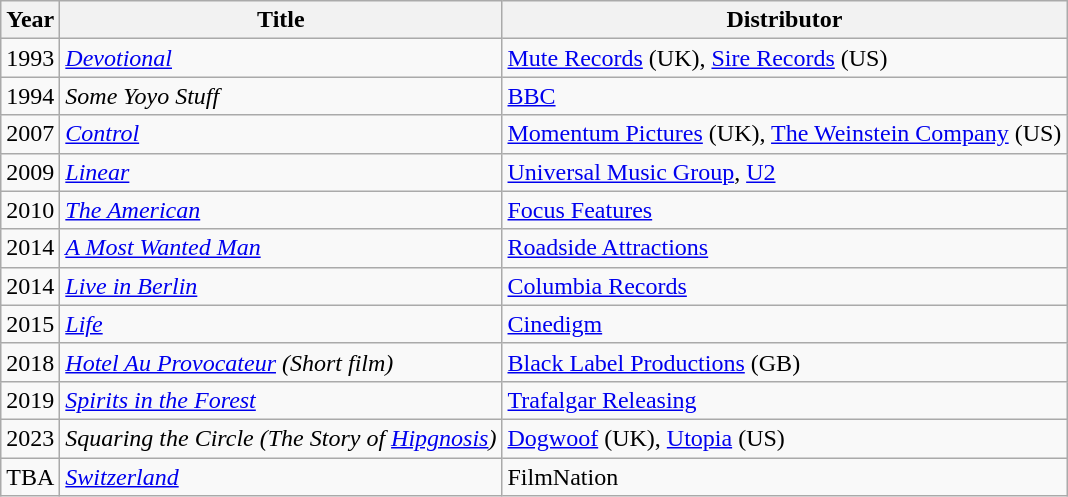<table class="wikitable">
<tr>
<th>Year</th>
<th>Title</th>
<th>Distributor</th>
</tr>
<tr>
<td>1993</td>
<td><em><a href='#'>Devotional</a></em></td>
<td><a href='#'>Mute Records</a> (UK), <a href='#'>Sire Records</a> (US)</td>
</tr>
<tr>
<td>1994</td>
<td><em>Some Yoyo Stuff</em></td>
<td><a href='#'>BBC</a></td>
</tr>
<tr>
<td>2007</td>
<td><em> <a href='#'>Control</a></em></td>
<td><a href='#'>Momentum Pictures</a> (UK), <a href='#'>The Weinstein Company</a> (US)</td>
</tr>
<tr>
<td>2009</td>
<td><em> <a href='#'>Linear</a></em></td>
<td><a href='#'>Universal Music Group</a>, <a href='#'>U2</a></td>
</tr>
<tr>
<td>2010</td>
<td><em><a href='#'>The American</a></em></td>
<td><a href='#'>Focus Features</a></td>
</tr>
<tr>
<td>2014</td>
<td><em><a href='#'>A Most Wanted Man</a></em></td>
<td><a href='#'>Roadside Attractions</a></td>
</tr>
<tr>
<td>2014</td>
<td><em><a href='#'>Live in Berlin</a></em></td>
<td><a href='#'>Columbia Records</a></td>
</tr>
<tr>
<td>2015</td>
<td><em><a href='#'>Life</a></em></td>
<td><a href='#'>Cinedigm</a></td>
</tr>
<tr>
<td>2018</td>
<td><em><a href='#'>Hotel Au Provocateur</a> (Short film)</em></td>
<td><a href='#'>Black Label Productions</a> (GB)</td>
</tr>
<tr>
<td>2019</td>
<td><em><a href='#'>Spirits in the Forest</a></em></td>
<td><a href='#'>Trafalgar Releasing</a></td>
</tr>
<tr>
<td>2023</td>
<td><em>Squaring the Circle (The Story of <a href='#'>Hipgnosis</a>)</em></td>
<td><a href='#'>Dogwoof</a> (UK), <a href='#'>Utopia</a> (US)</td>
</tr>
<tr>
<td>TBA</td>
<td><em><a href='#'>Switzerland</a></em></td>
<td>FilmNation</td>
</tr>
</table>
